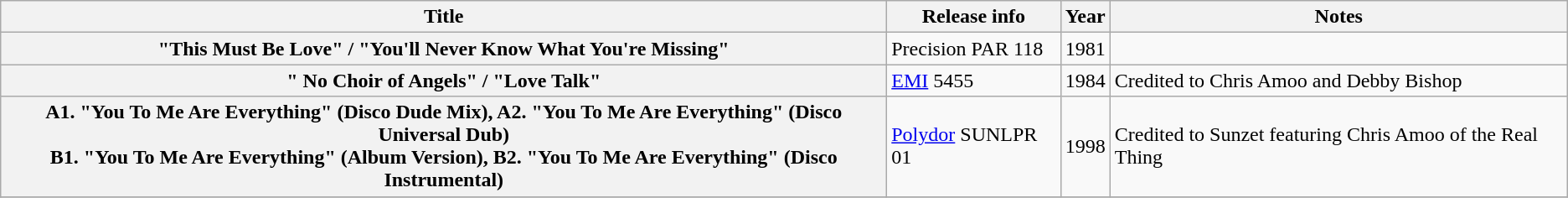<table class="wikitable plainrowheaders sortable">
<tr>
<th scope="col">Title</th>
<th scope="col">Release info</th>
<th scope="col">Year</th>
<th scope="col">Notes</th>
</tr>
<tr>
<th scope="row">"This Must Be Love" / "You'll Never Know What You're Missing"</th>
<td>Precision PAR 118</td>
<td>1981</td>
<td></td>
</tr>
<tr>
<th scope="row">" No Choir of Angels" / "Love Talk"</th>
<td><a href='#'>EMI</a> 5455</td>
<td>1984</td>
<td>Credited to Chris Amoo and Debby Bishop</td>
</tr>
<tr>
<th scope="row">A1. "You To Me Are Everything" (Disco Dude Mix), A2. "You To Me Are Everything" (Disco Universal Dub)<br>B1. "You To Me Are Everything" (Album Version), B2. "You To Me Are Everything" (Disco Instrumental)</th>
<td><a href='#'>Polydor</a> SUNLPR 01</td>
<td>1998</td>
<td>Credited to Sunzet featuring Chris Amoo of the Real Thing</td>
</tr>
<tr>
</tr>
</table>
